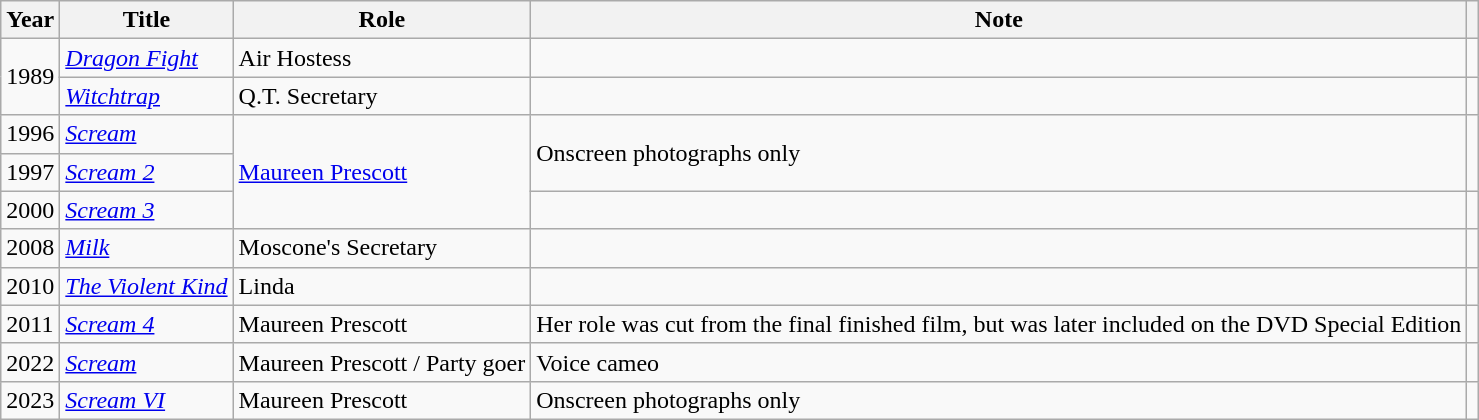<table class="wikitable sortable">
<tr>
<th>Year</th>
<th>Title</th>
<th>Role</th>
<th>Note</th>
<th class=unsortable></th>
</tr>
<tr>
<td rowspan="2">1989</td>
<td><em><a href='#'>Dragon Fight</a></em></td>
<td>Air Hostess</td>
<td></td>
</tr>
<tr>
<td><em><a href='#'>Witchtrap</a></em></td>
<td>Q.T. Secretary</td>
<td></td>
<td></td>
</tr>
<tr>
<td>1996</td>
<td><a href='#'><em>Scream</em></a></td>
<td rowspan="3"><a href='#'>Maureen Prescott</a></td>
<td rowspan="2">Onscreen photographs only</td>
</tr>
<tr>
<td>1997</td>
<td><em><a href='#'>Scream 2</a></em></td>
</tr>
<tr>
<td>2000</td>
<td><em><a href='#'>Scream 3</a></em></td>
<td></td>
<td></td>
</tr>
<tr>
<td>2008</td>
<td><em><a href='#'>Milk</a></em></td>
<td>Moscone's Secretary</td>
<td></td>
<td></td>
</tr>
<tr>
<td>2010</td>
<td><em><a href='#'>The Violent Kind</a></em></td>
<td>Linda</td>
<td></td>
</tr>
<tr>
<td>2011</td>
<td><em><a href='#'>Scream 4</a></em></td>
<td>Maureen Prescott</td>
<td>Her role was cut from the final finished film, but was later included on the DVD Special Edition</td>
<td></td>
</tr>
<tr>
<td>2022</td>
<td><em><a href='#'>Scream</a></em></td>
<td>Maureen Prescott / Party goer</td>
<td>Voice cameo</td>
<td></td>
</tr>
<tr>
<td>2023</td>
<td><em><a href='#'>Scream VI</a></em></td>
<td>Maureen Prescott</td>
<td>Onscreen photographs only</td>
<td></td>
</tr>
</table>
